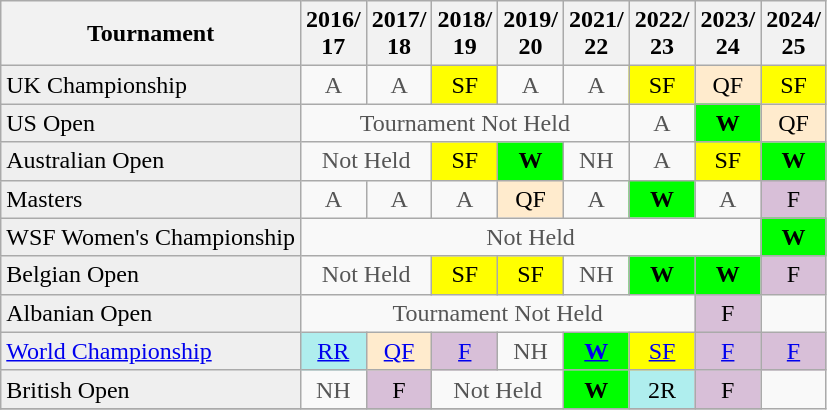<table class="wikitable">
<tr>
<th>Tournament</th>
<th>2016/<br>17</th>
<th>2017/<br>18</th>
<th>2018/<br>19</th>
<th>2019/<br>20</th>
<th>2021/<br>22</th>
<th>2022/<br>23</th>
<th>2023/<br>24</th>
<th>2024/<br>25</th>
</tr>
<tr>
<td style="background:#EFEFEF;">UK Championship</td>
<td align="center" style="color:#555555;">A</td>
<td align="center" style="color:#555555;">A</td>
<td align="center" style="background:yellow;">SF</td>
<td align="center" style="color:#555555;">A</td>
<td align="center" style="color:#555555;">A</td>
<td align="center" style="background:yellow;">SF</td>
<td align="center" style="background:#ffebcd;">QF</td>
<td align="center" style="background:yellow;">SF</td>
</tr>
<tr>
<td style="background:#EFEFEF;">US Open</td>
<td align="center" colspan="5" style="color:#555555;">Tournament Not Held</td>
<td align="center" style="color:#555555;">A</td>
<td align="center" style="background:#00ff00;"><strong>W</strong></td>
<td align="center" style="background:#ffebcd;">QF</td>
</tr>
<tr>
<td style="background:#EFEFEF;">Australian Open</td>
<td align="center" colspan="2" style="color:#555555;">Not Held</td>
<td align="center" style="background:yellow;">SF</td>
<td align="center" style="background:#00ff00;"><strong>W</strong></td>
<td align="center" style="color:#555555;">NH</td>
<td align="center" style="color:#555555;">A</td>
<td align="center" style="background:yellow;">SF</td>
<td align="center" style="background:#00ff00;"><strong>W</strong></td>
</tr>
<tr>
<td style="background:#EFEFEF;">Masters</td>
<td align="center" style="color:#555555;">A</td>
<td align="center" style="color:#555555;">A</td>
<td align="center" style="color:#555555;">A</td>
<td align="center" style="background:#ffebcd;">QF</td>
<td align="center" style="color:#555555;">A</td>
<td align="center" style="background:#00ff00;"><strong>W</strong></td>
<td align="center" style="color:#555555;">A</td>
<td align="center" style="background:thistle;">F</td>
</tr>
<tr>
<td style="background:#EFEFEF;">WSF Women's Championship</td>
<td align="center" colspan="7" style="color:#555555;">Not Held</td>
<td align="center" style="background:#00ff00;"><strong>W</strong></td>
</tr>
<tr>
<td style="background:#EFEFEF;">Belgian Open</td>
<td align="center" colspan="2" style="color:#555555;">Not Held</td>
<td align="center" style="background:yellow;">SF</td>
<td align="center" style="background:yellow;">SF</td>
<td align="center" style="color:#555555;">NH</td>
<td align="center" style="background:#00ff00;"><strong>W</strong></td>
<td align="center" style="background:#00ff00;"><strong>W</strong></td>
<td align="center" style="background:thistle;">F</td>
</tr>
<tr>
<td style="background:#EFEFEF;">Albanian Open</td>
<td align="center" colspan="6" style="color:#555555;">Tournament Not Held</td>
<td align="center" style="background:thistle;">F</td>
</tr>
<tr>
<td style="background:#EFEFEF;"><a href='#'>World Championship</a></td>
<td align="center" style="background:#afeeee;"><a href='#'>RR</a></td>
<td align="center" style="background:#ffebcd;"><a href='#'>QF</a></td>
<td align="center" style="background:thistle;"><a href='#'>F</a></td>
<td align="center" style="color:#555555;">NH</td>
<td align="center" style="background:#00ff00;"><a href='#'><strong>W</strong></a></td>
<td align="center" style="background:yellow;"><a href='#'>SF</a></td>
<td align="center" style="background:thistle;"><a href='#'>F</a></td>
<td align="center" style="background:thistle;"><a href='#'>F</a></td>
</tr>
<tr>
<td style="background:#EFEFEF;">British Open</td>
<td align="center" style="color:#555555;">NH</td>
<td align="center" style="background:thistle;">F</td>
<td align="center" colspan="2" style="color:#555555;">Not Held</td>
<td align="center" style="background:#00ff00;"><strong>W</strong></td>
<td align="center" style="background:#afeeee;">2R</td>
<td align="center" style="background:thistle;">F</td>
</tr>
<tr>
</tr>
</table>
